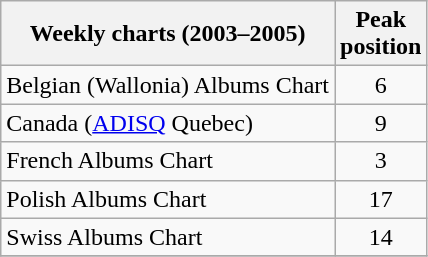<table class="wikitable sortable">
<tr>
<th align="left">Weekly charts (2003–2005)</th>
<th align="center">Peak<br>position</th>
</tr>
<tr>
<td align="left">Belgian (Wallonia) Albums Chart</td>
<td align="center">6</td>
</tr>
<tr>
<td align="left">Canada (<a href='#'>ADISQ</a> Quebec)</td>
<td align="center">9</td>
</tr>
<tr>
<td align="left">French Albums Chart</td>
<td align="center">3</td>
</tr>
<tr>
<td align="left">Polish Albums Chart</td>
<td align="center">17</td>
</tr>
<tr>
<td align="left">Swiss Albums Chart</td>
<td align="center">14</td>
</tr>
<tr>
</tr>
</table>
